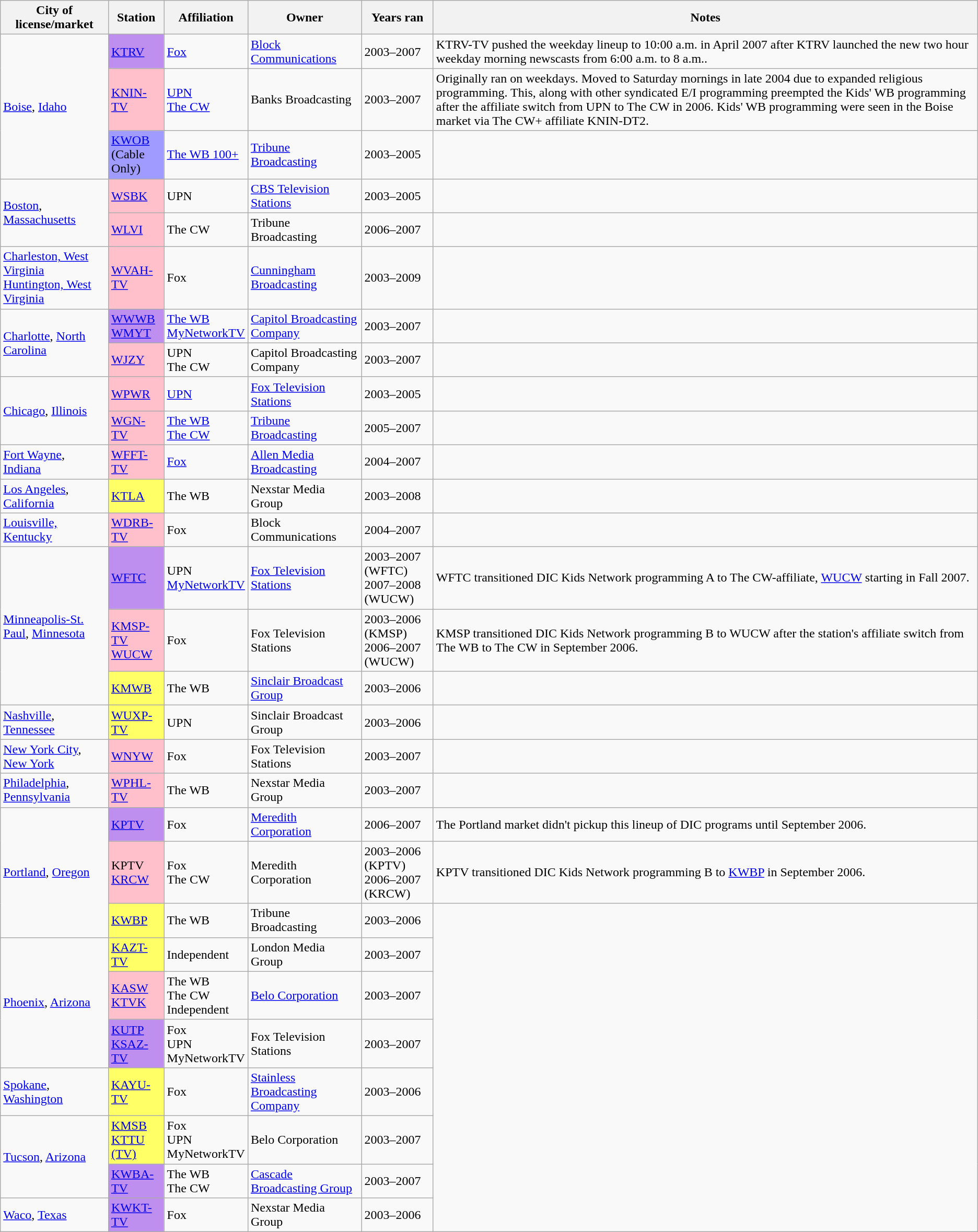<table class="wikitable">
<tr>
<th>City of license/market</th>
<th>Station</th>
<th>Affiliation</th>
<th>Owner</th>
<th>Years ran</th>
<th>Notes</th>
</tr>
<tr>
<td rowspan=3><a href='#'>Boise</a>, <a href='#'>Idaho</a></td>
<td bgcolor=#bf8fef><a href='#'>KTRV</a></td>
<td><a href='#'>Fox</a></td>
<td><a href='#'>Block Communications</a></td>
<td>2003–2007</td>
<td>KTRV-TV pushed the weekday lineup to 10:00 a.m. in April 2007 after KTRV launched the new two hour weekday morning newscasts from 6:00 a.m. to 8 a.m..</td>
</tr>
<tr>
<td bgcolor=ffc0cb><a href='#'>KNIN-TV</a></td>
<td><a href='#'>UPN</a><br><a href='#'>The CW</a></td>
<td>Banks Broadcasting</td>
<td>2003–2007</td>
<td>Originally ran on weekdays. Moved to Saturday mornings in late 2004 due to expanded religious programming. This, along with other syndicated E/I programming preempted the Kids' WB programming after the affiliate switch from UPN to The CW in 2006. Kids' WB programming were seen in the Boise market via The CW+ affiliate KNIN-DT2.</td>
</tr>
<tr>
<td bgcolor=9f9bff><a href='#'>KWOB</a><br>(Cable Only)</td>
<td><a href='#'>The WB 100+</a></td>
<td><a href='#'>Tribune Broadcasting</a></td>
<td>2003–2005</td>
<td></td>
</tr>
<tr>
<td rowspan=2><a href='#'>Boston</a>, <a href='#'>Massachusetts</a></td>
<td bgcolor=#ffc0cb><a href='#'>WSBK</a></td>
<td>UPN</td>
<td><a href='#'>CBS Television Stations</a></td>
<td>2003–2005</td>
<td></td>
</tr>
<tr>
<td bgcolor=ffc0cb><a href='#'>WLVI</a></td>
<td>The CW</td>
<td>Tribune Broadcasting</td>
<td>2006–2007</td>
<td></td>
</tr>
<tr>
<td><a href='#'>Charleston, West Virginia</a><br><a href='#'>Huntington, West Virginia</a></td>
<td bgcolor=ffc0cb><a href='#'>WVAH-TV</a></td>
<td>Fox</td>
<td><a href='#'>Cunningham Broadcasting</a></td>
<td>2003–2009</td>
<td></td>
</tr>
<tr>
<td rowspan=2><a href='#'>Charlotte</a>, <a href='#'>North Carolina</a></td>
<td bgcolor=#bf8fef><a href='#'>WWWB</a><br><a href='#'>WMYT</a></td>
<td><a href='#'>The WB</a><br><a href='#'>MyNetworkTV</a></td>
<td><a href='#'>Capitol Broadcasting Company</a></td>
<td>2003–2007</td>
<td></td>
</tr>
<tr>
<td bgcolor=ffc0cb><a href='#'>WJZY</a></td>
<td>UPN<br>The CW</td>
<td>Capitol Broadcasting Company</td>
<td>2003–2007</td>
<td></td>
</tr>
<tr>
<td rowspan=2><a href='#'>Chicago</a>, <a href='#'>Illinois</a></td>
<td bgcolor=#ffc0cb><a href='#'>WPWR</a></td>
<td><a href='#'>UPN</a></td>
<td><a href='#'>Fox Television Stations</a></td>
<td>2003–2005</td>
<td></td>
</tr>
<tr>
<td bgcolor=ffc0cb><a href='#'>WGN-TV</a></td>
<td><a href='#'>The WB</a><br><a href='#'>The CW</a></td>
<td><a href='#'>Tribune Broadcasting</a></td>
<td>2005–2007</td>
<td></td>
</tr>
<tr>
<td><a href='#'>Fort Wayne</a>, <a href='#'>Indiana</a></td>
<td bgcolor=ffc0cb><a href='#'>WFFT-TV</a></td>
<td><a href='#'>Fox</a></td>
<td><a href='#'>Allen Media Broadcasting</a></td>
<td>2004–2007</td>
<td></td>
</tr>
<tr>
<td><a href='#'>Los Angeles</a>, <a href='#'>California</a></td>
<td bgcolor=FFFF66><a href='#'>KTLA</a></td>
<td>The WB</td>
<td>Nexstar Media Group</td>
<td>2003–2008</td>
<td></td>
</tr>
<tr>
<td><a href='#'>Louisville, Kentucky</a></td>
<td bgcolor=#ffc0cb><a href='#'>WDRB-TV</a></td>
<td>Fox</td>
<td>Block Communications</td>
<td>2004–2007</td>
</tr>
<tr>
<td rowspan=3><a href='#'>Minneapolis-St. Paul</a>, <a href='#'>Minnesota</a></td>
<td bgcolor=#bf8fef><a href='#'>WFTC</a></td>
<td>UPN<br><a href='#'>MyNetworkTV</a></td>
<td><a href='#'>Fox Television Stations</a></td>
<td>2003–2007 (WFTC)<br>2007–2008 (WUCW)</td>
<td>WFTC transitioned DIC Kids Network programming A to The CW-affiliate, <a href='#'>WUCW</a> starting in Fall 2007.</td>
</tr>
<tr>
<td bgcolor=ffc0cb><a href='#'>KMSP-TV</a><br><a href='#'>WUCW</a></td>
<td>Fox</td>
<td>Fox Television Stations</td>
<td>2003–2006 (KMSP)<br>2006–2007 (WUCW)</td>
<td>KMSP transitioned DIC Kids Network programming B to WUCW after the station's affiliate switch from The WB to The CW in September 2006.</td>
</tr>
<tr>
<td bgcolor=FFFF66><a href='#'>KMWB</a></td>
<td>The WB</td>
<td><a href='#'>Sinclair Broadcast Group</a></td>
<td>2003–2006</td>
<td></td>
</tr>
<tr>
<td><a href='#'>Nashville</a>, <a href='#'>Tennessee</a></td>
<td bgcolor=FFFF66><a href='#'>WUXP-TV</a></td>
<td>UPN</td>
<td>Sinclair Broadcast Group</td>
<td>2003–2006</td>
<td></td>
</tr>
<tr>
<td><a href='#'>New York City</a>, <a href='#'>New York</a></td>
<td bgcolor=#ffc0cb><a href='#'>WNYW</a></td>
<td>Fox</td>
<td>Fox Television Stations</td>
<td>2003–2007</td>
<td></td>
</tr>
<tr>
<td><a href='#'>Philadelphia</a>, <a href='#'>Pennsylvania</a></td>
<td bgcolor=ffc0cb><a href='#'>WPHL-TV</a></td>
<td>The WB</td>
<td>Nexstar Media Group</td>
<td>2003–2007</td>
</tr>
<tr>
<td rowspan=3><a href='#'>Portland</a>, <a href='#'>Oregon</a></td>
<td bgcolor=#bf8fef><a href='#'>KPTV</a></td>
<td>Fox</td>
<td><a href='#'>Meredith Corporation</a></td>
<td>2006–2007</td>
<td>The Portland market didn't pickup this lineup of DIC programs until September 2006.</td>
</tr>
<tr>
<td bgcolor=ffc0cb>KPTV<br><a href='#'>KRCW</a></td>
<td>Fox<br>The CW</td>
<td>Meredith Corporation</td>
<td>2003–2006 (KPTV)<br>2006–2007 (KRCW)</td>
<td>KPTV transitioned DIC Kids Network programming B to <a href='#'>KWBP</a> in September 2006.</td>
</tr>
<tr>
<td bgcolor=FFFF66><a href='#'>KWBP</a></td>
<td>The WB</td>
<td>Tribune Broadcasting</td>
<td>2003–2006</td>
</tr>
<tr>
<td rowspan=3><a href='#'>Phoenix</a>, <a href='#'>Arizona</a></td>
<td bgcolor=FFFF66><a href='#'>KAZT-TV</a></td>
<td>Independent</td>
<td>London Media Group</td>
<td>2003–2007</td>
</tr>
<tr>
<td bgcolor=ffc0cb><a href='#'>KASW</a><br><a href='#'>KTVK</a></td>
<td>The WB<br>The CW<br>Independent</td>
<td><a href='#'>Belo Corporation</a></td>
<td>2003–2007</td>
</tr>
<tr>
<td bgcolor=#bf8fef><a href='#'>KUTP</a><br><a href='#'>KSAZ-TV</a></td>
<td>Fox<br>UPN<br>MyNetworkTV</td>
<td>Fox Television Stations</td>
<td>2003–2007</td>
</tr>
<tr>
<td><a href='#'>Spokane</a>, <a href='#'>Washington</a></td>
<td bgcolor=FFFF66><a href='#'>KAYU-TV</a></td>
<td>Fox</td>
<td><a href='#'>Stainless Broadcasting Company</a></td>
<td>2003–2006</td>
</tr>
<tr>
<td rowspan=2><a href='#'>Tucson</a>, <a href='#'>Arizona</a></td>
<td bgcolor=FFFF66><a href='#'>KMSB</a><br><a href='#'>KTTU (TV)</a></td>
<td>Fox<br>UPN<br>MyNetworkTV</td>
<td>Belo Corporation</td>
<td>2003–2007</td>
</tr>
<tr>
<td bgcolor=#bf8fef><a href='#'>KWBA-TV</a></td>
<td>The WB<br>The CW</td>
<td><a href='#'>Cascade Broadcasting Group</a></td>
<td>2003–2007</td>
</tr>
<tr>
<td><a href='#'>Waco</a>, <a href='#'>Texas</a></td>
<td bgcolor=#bf8fef><a href='#'>KWKT-TV</a></td>
<td>Fox</td>
<td>Nexstar Media Group</td>
<td>2003–2006</td>
</tr>
</table>
